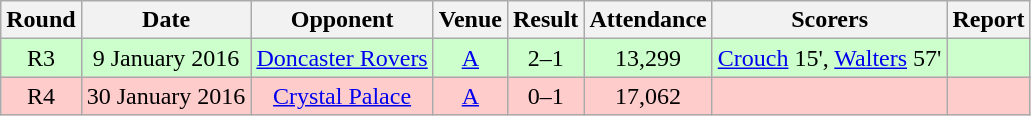<table class="wikitable" style="font-size:100%; text-align:center">
<tr>
<th>Round</th>
<th>Date</th>
<th>Opponent</th>
<th>Venue</th>
<th>Result</th>
<th>Attendance</th>
<th>Scorers</th>
<th>Report</th>
</tr>
<tr style="background: #CCFFCC;">
<td>R3</td>
<td>9 January 2016</td>
<td><a href='#'>Doncaster Rovers</a></td>
<td><a href='#'>A</a></td>
<td>2–1</td>
<td>13,299</td>
<td><a href='#'>Crouch</a> 15', <a href='#'>Walters</a> 57'</td>
<td></td>
</tr>
<tr style="background: #FFCCCC;">
<td>R4</td>
<td>30 January 2016</td>
<td><a href='#'>Crystal Palace</a></td>
<td><a href='#'>A</a></td>
<td>0–1</td>
<td>17,062</td>
<td></td>
<td></td>
</tr>
</table>
